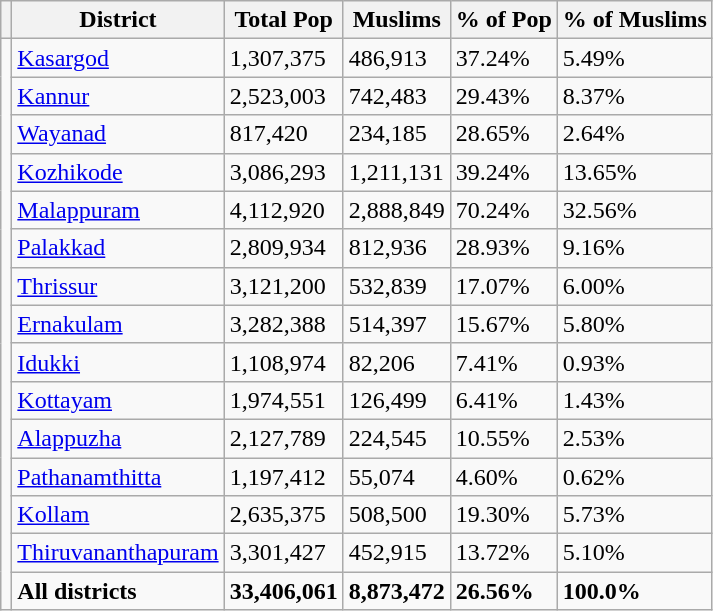<table class="wikitable sortable">
<tr>
<th></th>
<th><strong>District</strong></th>
<th><strong>Total Pop</strong></th>
<th><strong>Muslims</strong></th>
<th><strong>% of Pop</strong></th>
<th><strong>% of Muslims</strong></th>
</tr>
<tr>
<td rowspan ="15"></td>
<td><a href='#'>Kasargod</a></td>
<td>1,307,375</td>
<td>486,913</td>
<td>37.24%</td>
<td>5.49%</td>
</tr>
<tr>
<td><a href='#'>Kannur</a></td>
<td>2,523,003</td>
<td>742,483</td>
<td>29.43%</td>
<td>8.37%</td>
</tr>
<tr>
<td><a href='#'>Wayanad</a></td>
<td>817,420</td>
<td>234,185</td>
<td>28.65%</td>
<td>2.64%</td>
</tr>
<tr>
<td><a href='#'>Kozhikode</a></td>
<td>3,086,293</td>
<td>1,211,131</td>
<td>39.24%</td>
<td>13.65%</td>
</tr>
<tr>
<td><a href='#'>Malappuram</a></td>
<td>4,112,920</td>
<td>2,888,849</td>
<td>70.24%</td>
<td>32.56%</td>
</tr>
<tr>
<td><a href='#'>Palakkad</a></td>
<td>2,809,934</td>
<td>812,936</td>
<td>28.93%</td>
<td>9.16%</td>
</tr>
<tr>
<td><a href='#'>Thrissur</a></td>
<td>3,121,200</td>
<td>532,839</td>
<td>17.07%</td>
<td>6.00%</td>
</tr>
<tr>
<td><a href='#'>Ernakulam</a></td>
<td>3,282,388</td>
<td>514,397</td>
<td>15.67%</td>
<td>5.80%</td>
</tr>
<tr>
<td><a href='#'>Idukki</a></td>
<td>1,108,974</td>
<td>82,206</td>
<td>7.41%</td>
<td>0.93%</td>
</tr>
<tr>
<td><a href='#'>Kottayam</a></td>
<td>1,974,551</td>
<td>126,499</td>
<td>6.41%</td>
<td>1.43%</td>
</tr>
<tr>
<td><a href='#'>Alappuzha</a></td>
<td>2,127,789</td>
<td>224,545</td>
<td>10.55%</td>
<td>2.53%</td>
</tr>
<tr>
<td><a href='#'>Pathanamthitta</a></td>
<td>1,197,412</td>
<td>55,074</td>
<td>4.60%</td>
<td>0.62%</td>
</tr>
<tr>
<td><a href='#'>Kollam</a></td>
<td>2,635,375</td>
<td>508,500</td>
<td>19.30%</td>
<td>5.73%</td>
</tr>
<tr>
<td><a href='#'>Thiruvananthapuram</a></td>
<td>3,301,427</td>
<td>452,915</td>
<td>13.72%</td>
<td>5.10%</td>
</tr>
<tr>
<td><strong>All districts</strong></td>
<td><strong>33,406,061</strong></td>
<td><strong>8,873,472</strong></td>
<td><strong>26.56%</strong></td>
<td><strong>100.0%</strong></td>
</tr>
</table>
